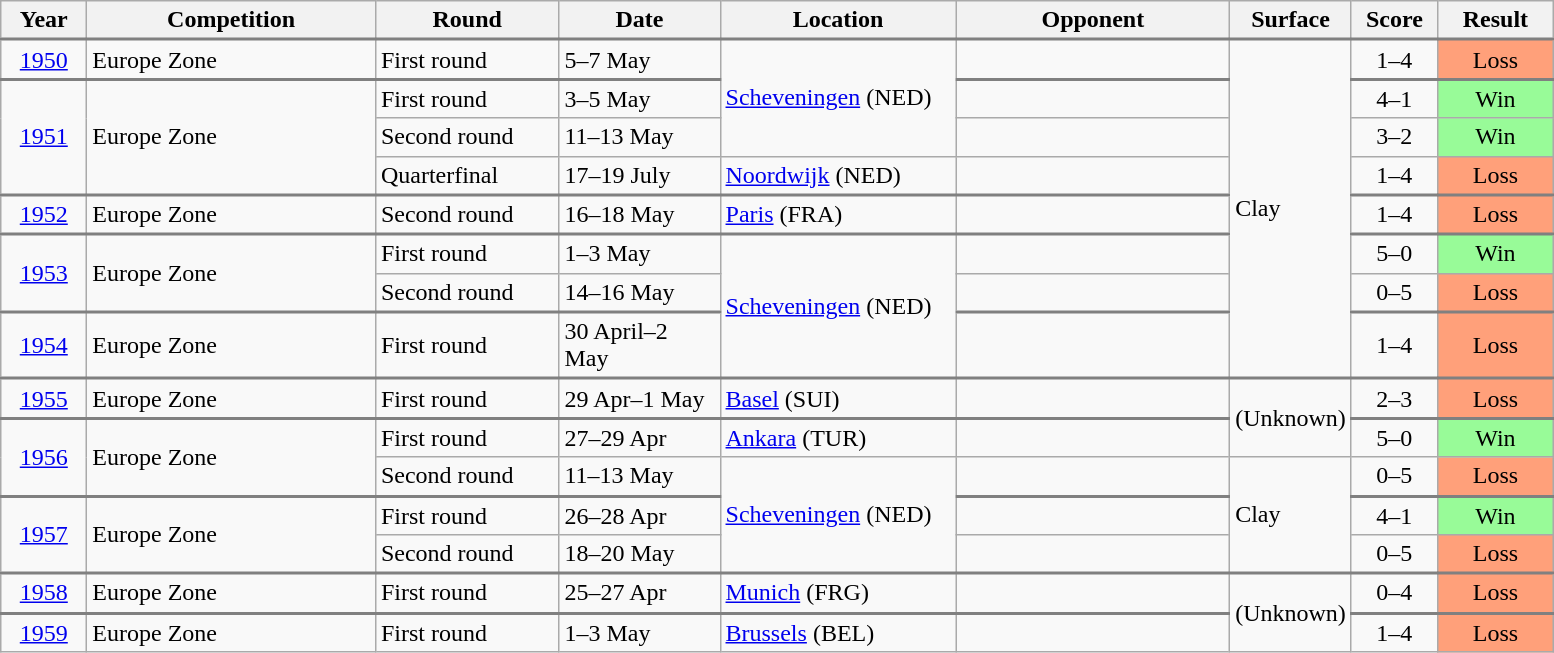<table class="wikitable collapsible collapsed">
<tr>
<th width="50">Year</th>
<th width="185">Competition</th>
<th width="115">Round</th>
<th width="100">Date</th>
<th width="150">Location</th>
<th width="175">Opponent</th>
<th width="70">Surface</th>
<th width="50">Score</th>
<th width="70">Result</th>
</tr>
<tr style="border-top:2px solid gray;">
<td align="center"><a href='#'>1950</a></td>
<td>Europe Zone</td>
<td>First round</td>
<td>5–7 May</td>
<td rowspan="3"><a href='#'>Scheveningen</a> (NED)</td>
<td></td>
<td rowspan="8">Clay</td>
<td align="center">1–4</td>
<td align="center" bgcolor="FFA07A">Loss</td>
</tr>
<tr style="border-top:2px solid gray;">
<td align="center" rowspan="3"><a href='#'>1951</a></td>
<td rowspan="3">Europe Zone</td>
<td>First round</td>
<td>3–5 May</td>
<td></td>
<td align="center">4–1</td>
<td align="center" bgcolor="#98FB98">Win</td>
</tr>
<tr>
<td>Second round</td>
<td>11–13 May</td>
<td></td>
<td align="center">3–2</td>
<td align="center" bgcolor="#98FB98">Win</td>
</tr>
<tr>
<td>Quarterfinal</td>
<td>17–19 July</td>
<td><a href='#'>Noordwijk</a> (NED)</td>
<td></td>
<td align="center">1–4</td>
<td align="center" bgcolor="FFA07A">Loss</td>
</tr>
<tr style="border-top:2px solid gray;">
<td align="center"><a href='#'>1952</a></td>
<td>Europe Zone</td>
<td>Second round</td>
<td>16–18 May</td>
<td><a href='#'>Paris</a> (FRA)</td>
<td></td>
<td align="center">1–4</td>
<td align="center" bgcolor="FFA07A">Loss</td>
</tr>
<tr style="border-top:2px solid gray;">
<td align="center" rowspan="2"><a href='#'>1953</a></td>
<td rowspan="2">Europe Zone</td>
<td>First round</td>
<td>1–3 May</td>
<td rowspan="3"><a href='#'>Scheveningen</a> (NED)</td>
<td></td>
<td align="center">5–0</td>
<td align="center" bgcolor="#98FB98">Win</td>
</tr>
<tr>
<td>Second round</td>
<td>14–16 May</td>
<td></td>
<td align="center">0–5</td>
<td align="center" bgcolor="FFA07A">Loss</td>
</tr>
<tr style="border-top:2px solid gray;">
<td align="center"><a href='#'>1954</a></td>
<td>Europe Zone</td>
<td>First round</td>
<td>30 April–2 May</td>
<td></td>
<td align="center">1–4</td>
<td align="center" bgcolor="FFA07A">Loss</td>
</tr>
<tr style="border-top:2px solid gray;">
<td align="center"><a href='#'>1955</a></td>
<td>Europe Zone</td>
<td>First round</td>
<td>29 Apr–1 May</td>
<td><a href='#'>Basel</a> (SUI)</td>
<td></td>
<td rowspan="2">(Unknown)</td>
<td align="center">2–3</td>
<td align="center" bgcolor="FFA07A">Loss</td>
</tr>
<tr style="border-top:2px solid gray;">
<td align="center" rowspan="2"><a href='#'>1956</a></td>
<td rowspan="2">Europe Zone</td>
<td>First round</td>
<td>27–29 Apr</td>
<td><a href='#'>Ankara</a> (TUR)</td>
<td></td>
<td align="center">5–0</td>
<td align="center" bgcolor="#98FB98">Win</td>
</tr>
<tr>
<td>Second round</td>
<td>11–13 May</td>
<td rowspan="3"><a href='#'>Scheveningen</a> (NED)</td>
<td></td>
<td rowspan="3">Clay</td>
<td align="center">0–5</td>
<td align="center" bgcolor="FFA07A">Loss</td>
</tr>
<tr style="border-top:2px solid gray;">
<td align="center" rowspan="2"><a href='#'>1957</a></td>
<td rowspan="2">Europe Zone</td>
<td>First round</td>
<td>26–28 Apr</td>
<td></td>
<td align="center">4–1</td>
<td align="center" bgcolor="#98FB98">Win</td>
</tr>
<tr>
<td>Second round</td>
<td>18–20 May</td>
<td></td>
<td align="center">0–5</td>
<td align="center" bgcolor="FFA07A">Loss</td>
</tr>
<tr style="border-top:2px solid gray;">
<td align="center"><a href='#'>1958</a></td>
<td>Europe Zone</td>
<td>First round</td>
<td>25–27 Apr</td>
<td><a href='#'>Munich</a> (FRG)</td>
<td></td>
<td rowspan="2">(Unknown)</td>
<td align="center">0–4</td>
<td align="center" bgcolor="FFA07A">Loss</td>
</tr>
<tr style="border-top:2px solid gray;">
<td align="center"><a href='#'>1959</a></td>
<td>Europe Zone</td>
<td>First round</td>
<td>1–3 May</td>
<td><a href='#'>Brussels</a> (BEL)</td>
<td></td>
<td align="center">1–4</td>
<td align="center" bgcolor="FFA07A">Loss</td>
</tr>
</table>
